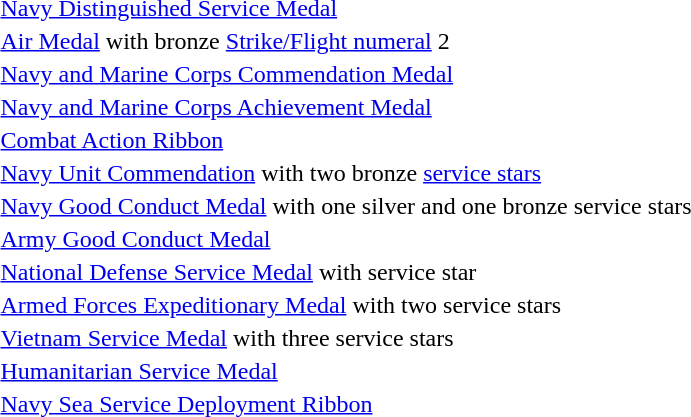<table>
<tr>
<td></td>
<td><a href='#'>Navy Distinguished Service Medal</a></td>
</tr>
<tr>
<td><span></span></td>
<td><a href='#'>Air Medal</a> with bronze <a href='#'>Strike/Flight numeral</a> 2</td>
</tr>
<tr>
<td></td>
<td><a href='#'>Navy and Marine Corps Commendation Medal</a></td>
</tr>
<tr>
<td></td>
<td><a href='#'>Navy and Marine Corps Achievement Medal</a></td>
</tr>
<tr>
<td></td>
<td><a href='#'>Combat Action Ribbon</a></td>
</tr>
<tr>
<td></td>
<td><a href='#'>Navy Unit Commendation</a> with two bronze <a href='#'>service stars</a></td>
</tr>
<tr>
<td></td>
<td><a href='#'>Navy Good Conduct Medal</a> with one silver and one bronze service stars</td>
</tr>
<tr>
<td></td>
<td><a href='#'>Army Good Conduct Medal</a></td>
</tr>
<tr>
<td></td>
<td><a href='#'>National Defense Service Medal</a> with service star</td>
</tr>
<tr>
<td><span></span><span></span></td>
<td><a href='#'>Armed Forces Expeditionary Medal</a> with two service stars</td>
</tr>
<tr>
<td><span></span><span></span><span></span></td>
<td><a href='#'>Vietnam Service Medal</a> with three service stars</td>
</tr>
<tr>
<td></td>
<td><a href='#'>Humanitarian Service Medal</a></td>
</tr>
<tr>
<td></td>
<td><a href='#'>Navy Sea Service Deployment Ribbon</a></td>
</tr>
</table>
